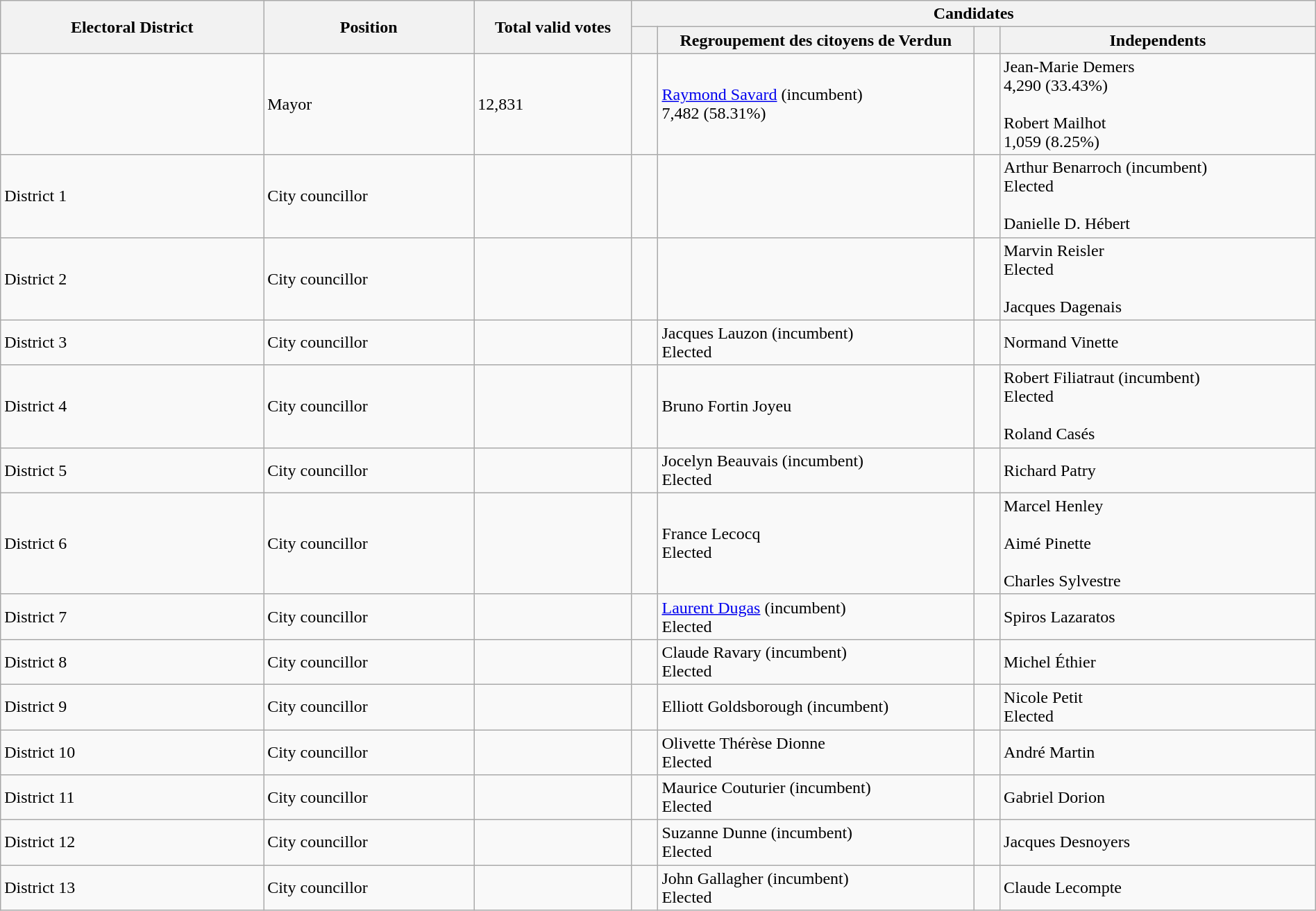<table class="wikitable" width="100%">
<tr>
<th width=10% rowspan=2>Electoral District</th>
<th width=8% rowspan=2>Position</th>
<th width=6% rowspan=2>Total valid votes</th>
<th colspan=4>Candidates</th>
</tr>
<tr>
<th width=1% > </th>
<th width=12% >Regroupement des citoyens de Verdun</th>
<th width=1% > </th>
<th width=12% >Independents</th>
</tr>
<tr>
<td></td>
<td>Mayor</td>
<td>12,831</td>
<td> </td>
<td><a href='#'>Raymond Savard</a> (incumbent)<br>7,482 (58.31%)</td>
<td>  </td>
<td>Jean-Marie Demers<br>4,290 (33.43%)<br><br>Robert Mailhot<br>1,059 (8.25%)</td>
</tr>
<tr>
<td>District 1</td>
<td>City councillor</td>
<td></td>
<td>  </td>
<td></td>
<td> </td>
<td>Arthur Benarroch (incumbent)<br>Elected<br><br>Danielle D. Hébert</td>
</tr>
<tr>
<td>District 2</td>
<td>City councillor</td>
<td></td>
<td>  </td>
<td></td>
<td> </td>
<td>Marvin Reisler<br>Elected<br><br>Jacques Dagenais</td>
</tr>
<tr>
<td>District 3</td>
<td>City councillor</td>
<td></td>
<td> </td>
<td>Jacques Lauzon (incumbent)<br>Elected</td>
<td>  </td>
<td>Normand Vinette</td>
</tr>
<tr>
<td>District 4</td>
<td>City councillor</td>
<td></td>
<td>  </td>
<td>Bruno Fortin Joyeu</td>
<td> </td>
<td>Robert Filiatraut (incumbent)<br>Elected<br><br>Roland Casés</td>
</tr>
<tr>
<td>District 5</td>
<td>City councillor</td>
<td></td>
<td> </td>
<td>Jocelyn Beauvais (incumbent)<br>Elected</td>
<td>  </td>
<td>Richard Patry</td>
</tr>
<tr>
<td>District 6</td>
<td>City councillor</td>
<td></td>
<td> </td>
<td>France Lecocq<br>Elected</td>
<td>  </td>
<td>Marcel Henley<br><br>Aimé Pinette<br><br>Charles Sylvestre</td>
</tr>
<tr>
<td>District 7</td>
<td>City councillor</td>
<td></td>
<td> </td>
<td><a href='#'>Laurent Dugas</a> (incumbent)<br>Elected</td>
<td>  </td>
<td>Spiros Lazaratos</td>
</tr>
<tr>
<td>District 8</td>
<td>City councillor</td>
<td></td>
<td> </td>
<td>Claude Ravary (incumbent)<br>Elected</td>
<td>  </td>
<td>Michel Éthier</td>
</tr>
<tr>
<td>District 9</td>
<td>City councillor</td>
<td></td>
<td>  </td>
<td>Elliott Goldsborough (incumbent)</td>
<td> </td>
<td>Nicole Petit<br>Elected</td>
</tr>
<tr>
<td>District 10</td>
<td>City councillor</td>
<td></td>
<td> </td>
<td>Olivette Thérèse Dionne<br>Elected</td>
<td>  </td>
<td>André Martin</td>
</tr>
<tr>
<td>District 11</td>
<td>City councillor</td>
<td></td>
<td> </td>
<td>Maurice Couturier (incumbent)<br>Elected</td>
<td>  </td>
<td>Gabriel Dorion</td>
</tr>
<tr>
<td>District 12</td>
<td>City councillor</td>
<td></td>
<td> </td>
<td>Suzanne Dunne (incumbent)<br>Elected</td>
<td>  </td>
<td>Jacques Desnoyers</td>
</tr>
<tr>
<td>District 13</td>
<td>City councillor</td>
<td></td>
<td> </td>
<td>John Gallagher (incumbent)<br>Elected</td>
<td>  </td>
<td>Claude Lecompte</td>
</tr>
</table>
